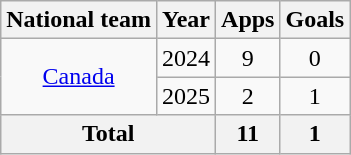<table class="wikitable" style="text-align:center">
<tr>
<th>National team</th>
<th>Year</th>
<th>Apps</th>
<th>Goals</th>
</tr>
<tr>
<td rowspan="2"><a href='#'>Canada</a></td>
<td>2024</td>
<td>9</td>
<td>0</td>
</tr>
<tr>
<td>2025</td>
<td>2</td>
<td>1</td>
</tr>
<tr>
<th colspan="2">Total</th>
<th>11</th>
<th>1</th>
</tr>
</table>
